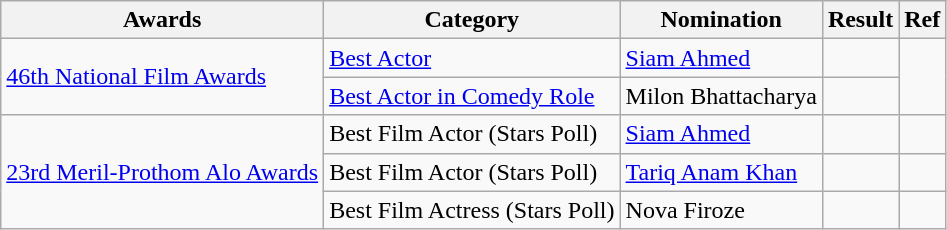<table class="wikitable">
<tr>
<th>Awards</th>
<th>Category</th>
<th>Nomination</th>
<th>Result</th>
<th>Ref</th>
</tr>
<tr>
<td rowspan="2"><a href='#'>46th National Film Awards</a></td>
<td><a href='#'>Best Actor</a></td>
<td><a href='#'>Siam Ahmed</a></td>
<td></td>
<td rowspan="2"></td>
</tr>
<tr>
<td><a href='#'>Best Actor in Comedy Role</a></td>
<td>Milon Bhattacharya</td>
<td></td>
</tr>
<tr>
<td rowspan="3"><a href='#'>23rd Meril-Prothom Alo Awards</a></td>
<td>Best Film Actor (Stars Poll)</td>
<td><a href='#'>Siam Ahmed</a></td>
<td></td>
<td></td>
</tr>
<tr>
<td>Best Film Actor (Stars Poll)</td>
<td><a href='#'>Tariq Anam Khan</a></td>
<td></td>
<td></td>
</tr>
<tr>
<td>Best Film Actress (Stars Poll)</td>
<td>Nova Firoze</td>
<td></td>
<td></td>
</tr>
</table>
